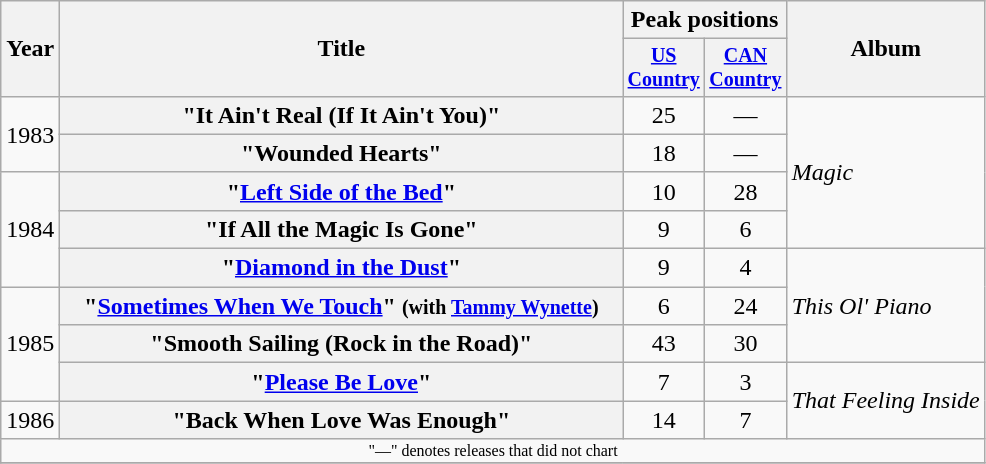<table class="wikitable plainrowheaders" style=text-align:center;>
<tr>
<th scope="col" rowspan="2">Year</th>
<th scope="col" rowspan="2" style="width:23em;">Title</th>
<th scope="col" colspan="2">Peak positions</th>
<th scope="col" rowspan="2">Album</th>
</tr>
<tr style="font-size:smaller;">
<th width="45"><a href='#'>US Country</a><br></th>
<th width="45"><a href='#'>CAN Country</a></th>
</tr>
<tr>
<td rowspan=2>1983</td>
<th scope="row">"It Ain't Real (If It Ain't You)"</th>
<td>25</td>
<td>—</td>
<td rowspan=4 align=left><em>Magic</em></td>
</tr>
<tr>
<th scope="row">"Wounded Hearts"</th>
<td>18</td>
<td>—</td>
</tr>
<tr>
<td rowspan=3>1984</td>
<th scope="row">"<a href='#'>Left Side of the Bed</a>"</th>
<td>10</td>
<td>28</td>
</tr>
<tr>
<th scope="row">"If All the Magic Is Gone"</th>
<td>9</td>
<td>6</td>
</tr>
<tr>
<th scope="row">"<a href='#'>Diamond in the Dust</a>"</th>
<td>9</td>
<td>4</td>
<td rowspan=3 align=left><em>This Ol' Piano</em></td>
</tr>
<tr>
<td rowspan=3>1985</td>
<th scope="row">"<a href='#'>Sometimes When We Touch</a>" <small>(with <a href='#'>Tammy Wynette</a>)</small></th>
<td>6</td>
<td>24</td>
</tr>
<tr>
<th scope="row">"Smooth Sailing (Rock in the Road)"</th>
<td>43</td>
<td>30</td>
</tr>
<tr>
<th scope="row">"<a href='#'>Please Be Love</a>"</th>
<td>7</td>
<td>3</td>
<td rowspan=2 align=left><em>That Feeling Inside</em></td>
</tr>
<tr>
<td>1986</td>
<th scope="row">"Back When Love Was Enough"</th>
<td>14</td>
<td>7</td>
</tr>
<tr>
<td colspan="5" style="font-size:8pt">"—" denotes releases that did not chart</td>
</tr>
<tr>
</tr>
</table>
